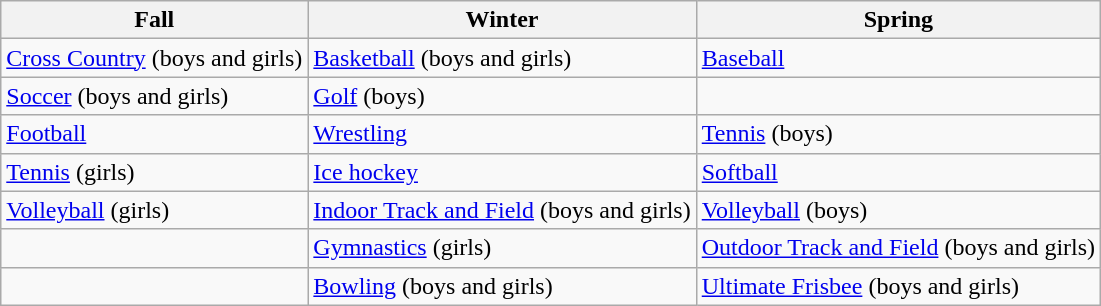<table class="wikitable">
<tr>
<th><strong>Fall</strong></th>
<th><strong>Winter</strong></th>
<th><strong>Spring</strong></th>
</tr>
<tr>
<td><a href='#'>Cross Country</a> (boys and girls)</td>
<td><a href='#'>Basketball</a> (boys and girls)</td>
<td><a href='#'>Baseball</a></td>
</tr>
<tr>
<td><a href='#'>Soccer</a> (boys and girls)</td>
<td><a href='#'>Golf</a> (boys)</td>
</tr>
<tr>
<td><a href='#'>Football</a></td>
<td><a href='#'>Wrestling</a></td>
<td><a href='#'>Tennis</a> (boys)</td>
</tr>
<tr>
<td><a href='#'>Tennis</a> (girls)</td>
<td><a href='#'>Ice hockey</a></td>
<td><a href='#'>Softball</a></td>
</tr>
<tr>
<td><a href='#'>Volleyball</a> (girls)</td>
<td><a href='#'>Indoor Track and Field</a> (boys and girls)</td>
<td><a href='#'>Volleyball</a> (boys)</td>
</tr>
<tr>
<td></td>
<td><a href='#'>Gymnastics</a> (girls)</td>
<td><a href='#'>Outdoor Track and Field</a> (boys and girls)</td>
</tr>
<tr>
<td></td>
<td><a href='#'>Bowling</a> (boys and girls)</td>
<td><a href='#'>Ultimate Frisbee</a> (boys and girls)</td>
</tr>
</table>
